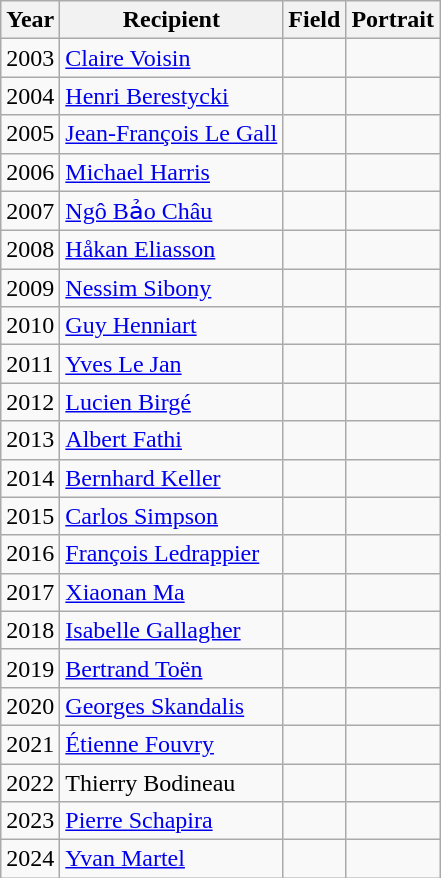<table class="wikitable sortable">
<tr>
<th>Year</th>
<th>Recipient</th>
<th>Field</th>
<th>Portrait</th>
</tr>
<tr>
<td>2003</td>
<td><a href='#'>Claire Voisin</a></td>
<td></td>
<td></td>
</tr>
<tr>
<td>2004</td>
<td><a href='#'>Henri Berestycki</a></td>
<td></td>
<td></td>
</tr>
<tr>
<td>2005</td>
<td><a href='#'>Jean-François Le Gall</a></td>
<td></td>
<td></td>
</tr>
<tr>
<td>2006</td>
<td><a href='#'>Michael Harris</a></td>
<td></td>
<td></td>
</tr>
<tr>
<td>2007</td>
<td><a href='#'>Ngô Bảo Châu</a></td>
<td></td>
<td></td>
</tr>
<tr>
<td>2008</td>
<td><a href='#'>Håkan Eliasson</a></td>
<td></td>
<td></td>
</tr>
<tr>
<td>2009</td>
<td><a href='#'>Nessim Sibony</a></td>
<td></td>
<td></td>
</tr>
<tr>
<td>2010</td>
<td><a href='#'>Guy Henniart</a></td>
<td></td>
<td></td>
</tr>
<tr>
<td>2011</td>
<td><a href='#'>Yves Le Jan</a></td>
<td></td>
<td></td>
</tr>
<tr>
<td>2012</td>
<td><a href='#'>Lucien Birgé</a></td>
<td></td>
<td></td>
</tr>
<tr>
<td>2013</td>
<td><a href='#'>Albert Fathi</a></td>
<td></td>
<td></td>
</tr>
<tr>
<td>2014</td>
<td><a href='#'>Bernhard Keller</a></td>
<td></td>
<td></td>
</tr>
<tr>
<td>2015</td>
<td><a href='#'>Carlos Simpson</a></td>
<td></td>
<td></td>
</tr>
<tr>
<td>2016</td>
<td><a href='#'>François Ledrappier</a></td>
<td></td>
<td></td>
</tr>
<tr>
<td>2017</td>
<td><a href='#'>Xiaonan Ma</a></td>
<td></td>
<td></td>
</tr>
<tr>
<td>2018</td>
<td><a href='#'>Isabelle Gallagher</a></td>
<td></td>
<td></td>
</tr>
<tr>
<td>2019</td>
<td><a href='#'>Bertrand Toën</a></td>
<td></td>
<td></td>
</tr>
<tr>
<td>2020</td>
<td><a href='#'>Georges Skandalis</a></td>
<td></td>
<td></td>
</tr>
<tr>
<td>2021</td>
<td><a href='#'>Étienne Fouvry</a></td>
<td></td>
<td></td>
</tr>
<tr>
<td>2022</td>
<td>Thierry Bodineau</td>
<td></td>
<td></td>
</tr>
<tr>
<td>2023</td>
<td><a href='#'>Pierre Schapira</a></td>
<td></td>
<td></td>
</tr>
<tr>
<td>2024</td>
<td><a href='#'>Yvan Martel</a></td>
<td></td>
<td></td>
</tr>
</table>
